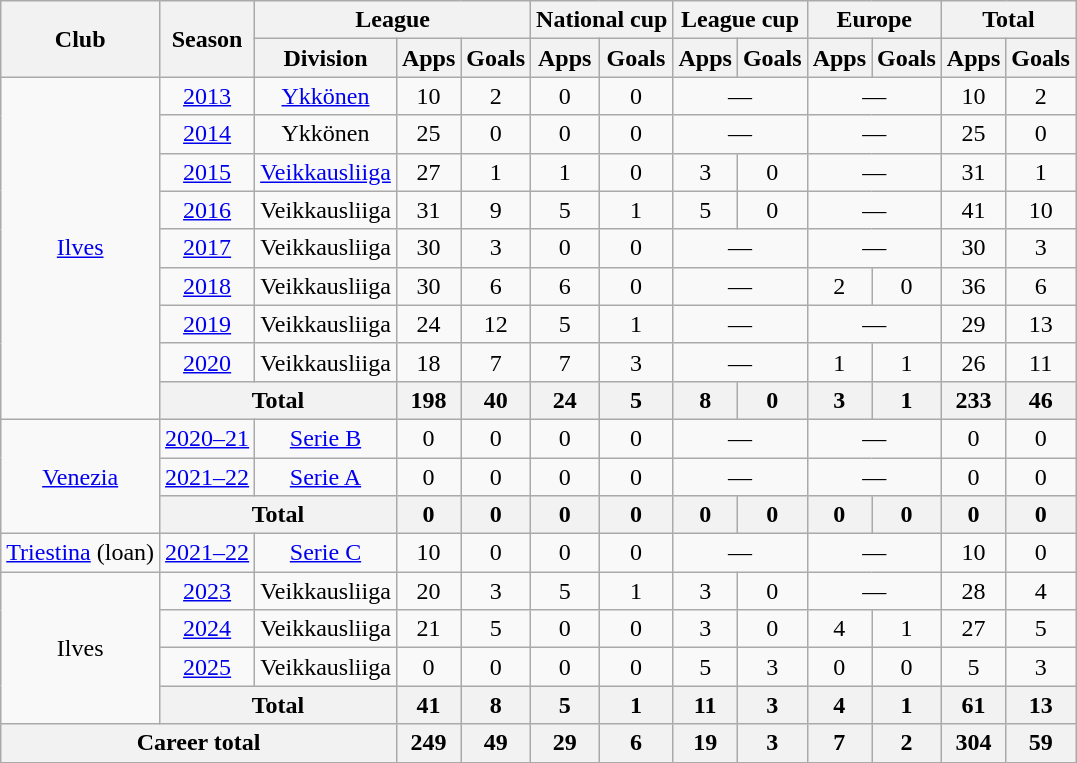<table class="wikitable" style="text-align: center">
<tr>
<th rowspan="2">Club</th>
<th rowspan="2">Season</th>
<th colspan="3">League</th>
<th colspan="2">National cup</th>
<th colspan="2">League cup</th>
<th colspan="2">Europe</th>
<th colspan="2">Total</th>
</tr>
<tr>
<th>Division</th>
<th>Apps</th>
<th>Goals</th>
<th>Apps</th>
<th>Goals</th>
<th>Apps</th>
<th>Goals</th>
<th>Apps</th>
<th>Goals</th>
<th>Apps</th>
<th>Goals</th>
</tr>
<tr>
<td rowspan="9"><a href='#'>Ilves</a></td>
<td><a href='#'>2013</a></td>
<td><a href='#'>Ykkönen</a></td>
<td>10</td>
<td>2</td>
<td>0</td>
<td>0</td>
<td colspan="2">—</td>
<td colspan="2">—</td>
<td>10</td>
<td>2</td>
</tr>
<tr>
<td><a href='#'>2014</a></td>
<td>Ykkönen</td>
<td>25</td>
<td>0</td>
<td>0</td>
<td>0</td>
<td colspan="2">—</td>
<td colspan="2">—</td>
<td>25</td>
<td>0</td>
</tr>
<tr>
<td><a href='#'>2015</a></td>
<td><a href='#'>Veikkausliiga</a></td>
<td>27</td>
<td>1</td>
<td>1</td>
<td>0</td>
<td>3</td>
<td>0</td>
<td colspan="2">—</td>
<td>31</td>
<td>1</td>
</tr>
<tr>
<td><a href='#'>2016</a></td>
<td>Veikkausliiga</td>
<td>31</td>
<td>9</td>
<td>5</td>
<td>1</td>
<td>5</td>
<td>0</td>
<td colspan="2">—</td>
<td>41</td>
<td>10</td>
</tr>
<tr>
<td><a href='#'>2017</a></td>
<td>Veikkausliiga</td>
<td>30</td>
<td>3</td>
<td>0</td>
<td>0</td>
<td colspan="2">—</td>
<td colspan="2">—</td>
<td>30</td>
<td>3</td>
</tr>
<tr>
<td><a href='#'>2018</a></td>
<td>Veikkausliiga</td>
<td>30</td>
<td>6</td>
<td>6</td>
<td>0</td>
<td colspan="2">—</td>
<td>2</td>
<td>0</td>
<td>36</td>
<td>6</td>
</tr>
<tr>
<td><a href='#'>2019</a></td>
<td>Veikkausliiga</td>
<td>24</td>
<td>12</td>
<td>5</td>
<td>1</td>
<td colspan="2">—</td>
<td colspan="2">—</td>
<td>29</td>
<td>13</td>
</tr>
<tr>
<td><a href='#'>2020</a></td>
<td>Veikkausliiga</td>
<td>18</td>
<td>7</td>
<td>7</td>
<td>3</td>
<td colspan="2">—</td>
<td>1</td>
<td>1</td>
<td>26</td>
<td>11</td>
</tr>
<tr>
<th colspan="2">Total</th>
<th>198</th>
<th>40</th>
<th>24</th>
<th>5</th>
<th>8</th>
<th>0</th>
<th>3</th>
<th>1</th>
<th>233</th>
<th>46</th>
</tr>
<tr>
<td rowspan="3"><a href='#'>Venezia</a></td>
<td><a href='#'>2020–21</a></td>
<td><a href='#'>Serie B</a></td>
<td>0</td>
<td>0</td>
<td>0</td>
<td>0</td>
<td colspan="2">—</td>
<td colspan="2">—</td>
<td>0</td>
<td>0</td>
</tr>
<tr>
<td><a href='#'>2021–22</a></td>
<td><a href='#'>Serie A</a></td>
<td>0</td>
<td>0</td>
<td>0</td>
<td>0</td>
<td colspan="2">—</td>
<td colspan="2">—</td>
<td>0</td>
<td>0</td>
</tr>
<tr>
<th colspan="2">Total</th>
<th>0</th>
<th>0</th>
<th>0</th>
<th>0</th>
<th>0</th>
<th>0</th>
<th>0</th>
<th>0</th>
<th>0</th>
<th>0</th>
</tr>
<tr>
<td><a href='#'>Triestina</a> (loan)</td>
<td><a href='#'>2021–22</a></td>
<td><a href='#'>Serie C</a></td>
<td>10</td>
<td>0</td>
<td>0</td>
<td>0</td>
<td colspan="2">—</td>
<td colspan="2">—</td>
<td>10</td>
<td>0</td>
</tr>
<tr>
<td rowspan="4">Ilves</td>
<td><a href='#'>2023</a></td>
<td>Veikkausliiga</td>
<td>20</td>
<td>3</td>
<td>5</td>
<td>1</td>
<td>3</td>
<td>0</td>
<td colspan="2">—</td>
<td>28</td>
<td>4</td>
</tr>
<tr>
<td><a href='#'>2024</a></td>
<td>Veikkausliiga</td>
<td>21</td>
<td>5</td>
<td>0</td>
<td>0</td>
<td>3</td>
<td>0</td>
<td>4</td>
<td>1</td>
<td>27</td>
<td>5</td>
</tr>
<tr>
<td><a href='#'>2025</a></td>
<td>Veikkausliiga</td>
<td>0</td>
<td>0</td>
<td>0</td>
<td>0</td>
<td>5</td>
<td>3</td>
<td>0</td>
<td>0</td>
<td>5</td>
<td>3</td>
</tr>
<tr>
<th colspan="2">Total</th>
<th>41</th>
<th>8</th>
<th>5</th>
<th>1</th>
<th>11</th>
<th>3</th>
<th>4</th>
<th>1</th>
<th>61</th>
<th>13</th>
</tr>
<tr>
<th colspan="3">Career total</th>
<th>249</th>
<th>49</th>
<th>29</th>
<th>6</th>
<th>19</th>
<th>3</th>
<th>7</th>
<th>2</th>
<th>304</th>
<th>59</th>
</tr>
</table>
